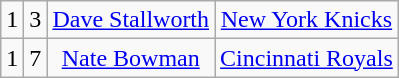<table class="wikitable">
<tr style="text-align:center;" bgcolor="">
<td>1</td>
<td>3</td>
<td><a href='#'>Dave Stallworth</a></td>
<td><a href='#'>New York Knicks</a></td>
</tr>
<tr style="text-align:center;" bgcolor="">
<td>1</td>
<td>7</td>
<td><a href='#'>Nate Bowman</a></td>
<td><a href='#'>Cincinnati Royals</a></td>
</tr>
</table>
